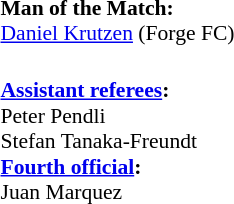<table width=100% style="font-size:90%">
<tr>
<td><br><strong>Man of the Match:</strong>
<br><a href='#'>Daniel Krutzen</a> (Forge FC)</td>
</tr>
<tr>
<td style="width:50%; vertical-align:top;"><br><strong><a href='#'>Assistant referees</a>:</strong>
<br>Peter Pendli
<br>Stefan Tanaka-Freundt
<br><strong><a href='#'>Fourth official</a>:</strong>
<br>Juan Marquez</td>
</tr>
</table>
